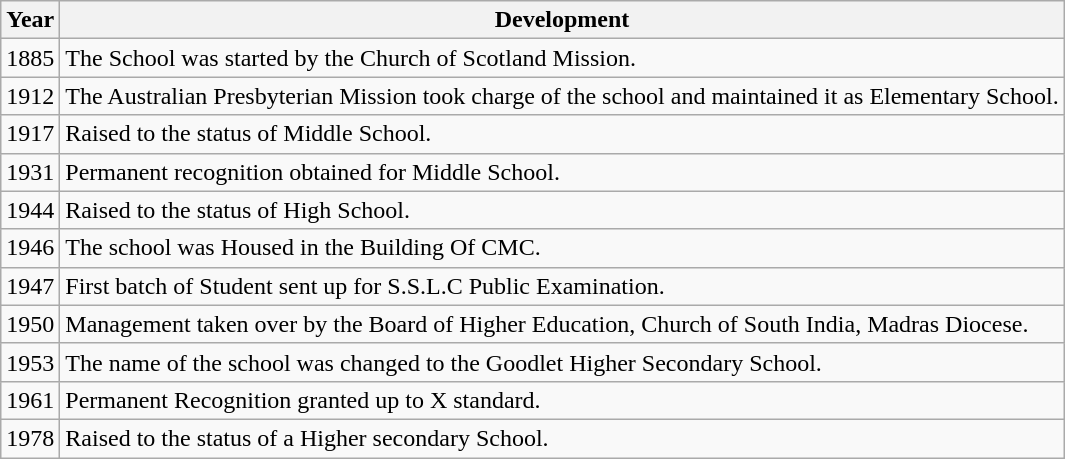<table class="wikitable">
<tr>
<th>Year</th>
<th>Development</th>
</tr>
<tr>
<td>1885</td>
<td>The School was started by the Church of Scotland Mission.</td>
</tr>
<tr>
<td>1912</td>
<td>The Australian Presbyterian Mission took charge of the school and maintained it as Elementary School.</td>
</tr>
<tr>
<td>1917</td>
<td>Raised to the status of Middle School.</td>
</tr>
<tr>
<td>1931</td>
<td>Permanent recognition obtained for Middle School.</td>
</tr>
<tr>
<td>1944</td>
<td>Raised to the status of High School.</td>
</tr>
<tr>
<td>1946</td>
<td>The school was  Housed in the Building Of CMC.</td>
</tr>
<tr>
<td>1947</td>
<td>First batch of Student sent up for S.S.L.C Public Examination.</td>
</tr>
<tr>
<td>1950</td>
<td>Management taken over by the Board of Higher Education, Church of South India, Madras Diocese.</td>
</tr>
<tr>
<td>1953</td>
<td>The name of the school was changed to the Goodlet Higher Secondary School.</td>
</tr>
<tr>
<td>1961</td>
<td>Permanent Recognition granted up to X standard.</td>
</tr>
<tr>
<td>1978</td>
<td>Raised to the status of a Higher secondary School.</td>
</tr>
</table>
